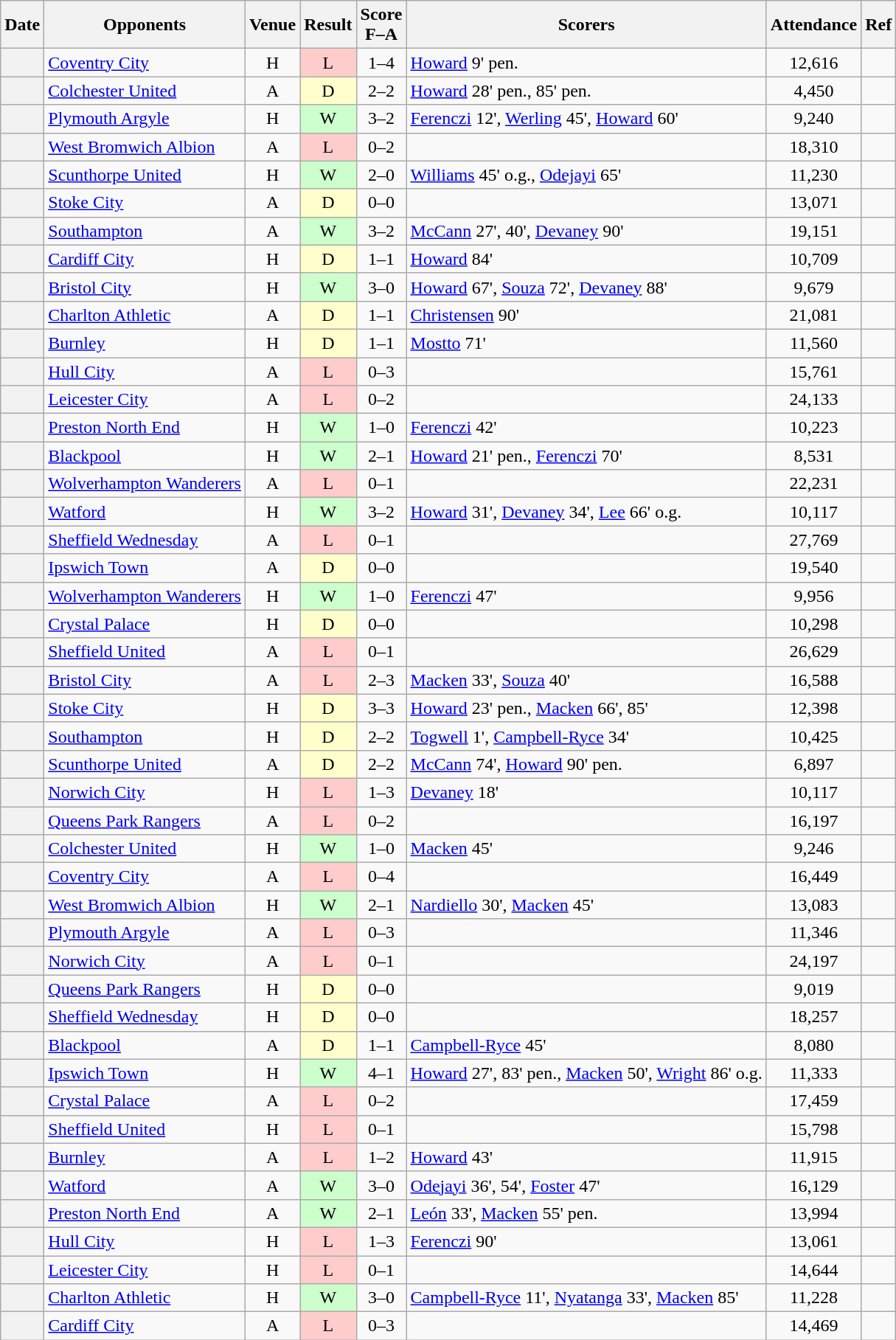<table class="wikitable plainrowheaders sortable" style="text-align:center">
<tr>
<th scope="col">Date</th>
<th scope="col">Opponents</th>
<th scope="col">Venue</th>
<th scope="col">Result</th>
<th scope="col">Score<br>F–A</th>
<th scope="col" class="unsortable">Scorers</th>
<th scope="col">Attendance</th>
<th scope="col" class="unsortable">Ref</th>
</tr>
<tr>
<th scope=row></th>
<td align=left><a href='#'>Coventry City</a></td>
<td>H</td>
<td bgcolor="#FFCCCC">L</td>
<td>1–4</td>
<td align=left><a href='#'>Howard</a> 9' pen.</td>
<td>12,616</td>
<td></td>
</tr>
<tr>
<th scope=row></th>
<td align=left><a href='#'>Colchester United</a></td>
<td>A</td>
<td bgcolor="#FFFFCC">D</td>
<td>2–2</td>
<td align=left><a href='#'>Howard</a> 28' pen., 85' pen.</td>
<td>4,450</td>
<td></td>
</tr>
<tr>
<th scope=row></th>
<td align=left><a href='#'>Plymouth Argyle</a></td>
<td>H</td>
<td bgcolor="#CCFFCC">W</td>
<td>3–2</td>
<td align=left><a href='#'>Ferenczi</a> 12', <a href='#'>Werling</a> 45', <a href='#'>Howard</a> 60'</td>
<td>9,240</td>
<td></td>
</tr>
<tr>
<th scope=row></th>
<td align=left><a href='#'>West Bromwich Albion</a></td>
<td>A</td>
<td bgcolor="#FFCCCC">L</td>
<td>0–2</td>
<td></td>
<td>18,310</td>
<td></td>
</tr>
<tr>
<th scope=row></th>
<td align=left><a href='#'>Scunthorpe United</a></td>
<td>H</td>
<td bgcolor="#CCFFCC">W</td>
<td>2–0</td>
<td align=left><a href='#'>Williams</a> 45' o.g., <a href='#'>Odejayi</a> 65'</td>
<td>11,230</td>
<td></td>
</tr>
<tr>
<th scope=row></th>
<td align=left><a href='#'>Stoke City</a></td>
<td>A</td>
<td bgcolor="#FFFFCC">D</td>
<td>0–0</td>
<td></td>
<td>13,071</td>
<td></td>
</tr>
<tr>
<th scope=row></th>
<td align=left><a href='#'>Southampton</a></td>
<td>A</td>
<td bgcolor="#CCFFCC">W</td>
<td>3–2</td>
<td align=left><a href='#'>McCann</a> 27', 40', <a href='#'>Devaney</a> 90'</td>
<td>19,151</td>
<td></td>
</tr>
<tr>
<th scope=row></th>
<td align=left><a href='#'>Cardiff City</a></td>
<td>H</td>
<td bgcolor="#FFFFCC">D</td>
<td>1–1</td>
<td align=left><a href='#'>Howard</a> 84'</td>
<td>10,709</td>
<td></td>
</tr>
<tr>
<th scope=row></th>
<td align=left><a href='#'>Bristol City</a></td>
<td>H</td>
<td bgcolor="#CCFFCC">W</td>
<td>3–0</td>
<td align=left><a href='#'>Howard</a> 67', <a href='#'>Souza</a> 72', <a href='#'>Devaney</a> 88'</td>
<td>9,679</td>
<td></td>
</tr>
<tr>
<th scope=row></th>
<td align=left><a href='#'>Charlton Athletic</a></td>
<td>A</td>
<td bgcolor="#FFFFCC">D</td>
<td>1–1</td>
<td align=left><a href='#'>Christensen</a> 90'</td>
<td>21,081</td>
<td></td>
</tr>
<tr>
<th scope=row></th>
<td align=left><a href='#'>Burnley</a></td>
<td>H</td>
<td bgcolor="#FFFFCC">D</td>
<td>1–1</td>
<td align=left><a href='#'>Mostto</a> 71'</td>
<td>11,560</td>
<td></td>
</tr>
<tr>
<th scope=row></th>
<td align=left><a href='#'>Hull City</a></td>
<td>A</td>
<td bgcolor="#FFCCCC">L</td>
<td>0–3</td>
<td></td>
<td>15,761</td>
<td></td>
</tr>
<tr>
<th scope=row></th>
<td align=left><a href='#'>Leicester City</a></td>
<td>A</td>
<td bgcolor="#FFCCCC">L</td>
<td>0–2</td>
<td></td>
<td>24,133</td>
<td></td>
</tr>
<tr>
<th scope=row></th>
<td align=left><a href='#'>Preston North End</a></td>
<td>H</td>
<td bgcolor="#CCFFCC">W</td>
<td>1–0</td>
<td align=left><a href='#'>Ferenczi</a> 42'</td>
<td>10,223</td>
<td></td>
</tr>
<tr>
<th scope=row></th>
<td align=left><a href='#'>Blackpool</a></td>
<td>H</td>
<td bgcolor="#CCFFCC">W</td>
<td>2–1</td>
<td align=left><a href='#'>Howard</a> 21' pen., <a href='#'>Ferenczi</a> 70'</td>
<td>8,531</td>
<td></td>
</tr>
<tr>
<th scope=row></th>
<td align=left><a href='#'>Wolverhampton Wanderers</a></td>
<td>A</td>
<td bgcolor="#FFCCCC">L</td>
<td>0–1</td>
<td></td>
<td>22,231</td>
<td></td>
</tr>
<tr>
<th scope=row></th>
<td align=left><a href='#'>Watford</a></td>
<td>H</td>
<td bgcolor="#CCFFCC">W</td>
<td>3–2</td>
<td align=left><a href='#'>Howard</a> 31', <a href='#'>Devaney</a> 34', <a href='#'>Lee</a> 66' o.g.</td>
<td>10,117</td>
<td></td>
</tr>
<tr>
<th scope=row></th>
<td align=left><a href='#'>Sheffield Wednesday</a></td>
<td>A</td>
<td bgcolor="#FFCCCC">L</td>
<td>0–1</td>
<td></td>
<td>27,769</td>
<td></td>
</tr>
<tr>
<th scope=row></th>
<td align=left><a href='#'>Ipswich Town</a></td>
<td>A</td>
<td bgcolor="#FFFFCC">D</td>
<td>0–0</td>
<td></td>
<td>19,540</td>
<td></td>
</tr>
<tr>
<th scope=row></th>
<td align=left><a href='#'>Wolverhampton Wanderers</a></td>
<td>H</td>
<td bgcolor="#CCFFCC">W</td>
<td>1–0</td>
<td align=left><a href='#'>Ferenczi</a> 47'</td>
<td>9,956</td>
<td></td>
</tr>
<tr>
<th scope=row></th>
<td align=left><a href='#'>Crystal Palace</a></td>
<td>H</td>
<td bgcolor="#FFFFCC">D</td>
<td>0–0</td>
<td></td>
<td>10,298</td>
<td></td>
</tr>
<tr>
<th scope=row></th>
<td align=left><a href='#'>Sheffield United</a></td>
<td>A</td>
<td bgcolor="#FFCCCC">L</td>
<td>0–1</td>
<td></td>
<td>26,629</td>
<td></td>
</tr>
<tr>
<th scope=row></th>
<td align=left><a href='#'>Bristol City</a></td>
<td>A</td>
<td bgcolor="#FFCCCC">L</td>
<td>2–3</td>
<td align=left><a href='#'>Macken</a> 33', <a href='#'>Souza</a> 40'</td>
<td>16,588</td>
<td></td>
</tr>
<tr>
<th scope=row></th>
<td align=left><a href='#'>Stoke City</a></td>
<td>H</td>
<td bgcolor="#FFFFCC">D</td>
<td>3–3</td>
<td align=left><a href='#'>Howard</a> 23' pen., <a href='#'>Macken</a> 66', 85'</td>
<td>12,398</td>
<td></td>
</tr>
<tr>
<th scope=row></th>
<td align=left><a href='#'>Southampton</a></td>
<td>H</td>
<td bgcolor="#FFFFCC">D</td>
<td>2–2</td>
<td align=left><a href='#'>Togwell</a> 1', <a href='#'>Campbell-Ryce</a> 34'</td>
<td>10,425</td>
<td></td>
</tr>
<tr>
<th scope=row></th>
<td align=left><a href='#'>Scunthorpe United</a></td>
<td>A</td>
<td bgcolor="#FFFFCC">D</td>
<td>2–2</td>
<td align=left><a href='#'>McCann</a> 74', <a href='#'>Howard</a> 90' pen.</td>
<td>6,897</td>
<td></td>
</tr>
<tr>
<th scope=row></th>
<td align=left><a href='#'>Norwich City</a></td>
<td>H</td>
<td bgcolor="#FFCCCC">L</td>
<td>1–3</td>
<td align=left><a href='#'>Devaney</a> 18'</td>
<td>10,117</td>
<td></td>
</tr>
<tr>
<th scope=row></th>
<td align=left><a href='#'>Queens Park Rangers</a></td>
<td>A</td>
<td bgcolor="#FFCCCC">L</td>
<td>0–2</td>
<td></td>
<td>16,197</td>
<td></td>
</tr>
<tr>
<th scope=row></th>
<td align=left><a href='#'>Colchester United</a></td>
<td>H</td>
<td bgcolor="#CCFFCC">W</td>
<td>1–0</td>
<td align=left><a href='#'>Macken</a> 45'</td>
<td>9,246</td>
<td></td>
</tr>
<tr>
<th scope=row></th>
<td align=left><a href='#'>Coventry City</a></td>
<td>A</td>
<td bgcolor="#FFCCCC">L</td>
<td>0–4</td>
<td></td>
<td>16,449</td>
<td></td>
</tr>
<tr>
<th scope=row></th>
<td align=left><a href='#'>West Bromwich Albion</a></td>
<td>H</td>
<td bgcolor="#CCFFCC">W</td>
<td>2–1</td>
<td align=left><a href='#'>Nardiello</a> 30', <a href='#'>Macken</a> 45'</td>
<td>13,083</td>
<td></td>
</tr>
<tr>
<th scope=row></th>
<td align=left><a href='#'>Plymouth Argyle</a></td>
<td>A</td>
<td bgcolor="#FFCCCC">L</td>
<td>0–3</td>
<td></td>
<td>11,346</td>
<td></td>
</tr>
<tr>
<th scope=row></th>
<td align=left><a href='#'>Norwich City</a></td>
<td>A</td>
<td bgcolor="#FFCCCC">L</td>
<td>0–1</td>
<td></td>
<td>24,197</td>
<td></td>
</tr>
<tr>
<th scope=row></th>
<td align=left><a href='#'>Queens Park Rangers</a></td>
<td>H</td>
<td bgcolor="#FFFFCC">D</td>
<td>0–0</td>
<td></td>
<td>9,019</td>
<td></td>
</tr>
<tr>
<th scope=row></th>
<td align=left><a href='#'>Sheffield Wednesday</a></td>
<td>H</td>
<td bgcolor="#FFFFCC">D</td>
<td>0–0</td>
<td></td>
<td>18,257</td>
<td></td>
</tr>
<tr>
<th scope=row></th>
<td align=left><a href='#'>Blackpool</a></td>
<td>A</td>
<td bgcolor="#FFFFCC">D</td>
<td>1–1</td>
<td align=left><a href='#'>Campbell-Ryce</a> 45'</td>
<td>8,080</td>
<td></td>
</tr>
<tr>
<th scope=row></th>
<td align=left><a href='#'>Ipswich Town</a></td>
<td>H</td>
<td bgcolor="#CCFFCC">W</td>
<td>4–1</td>
<td align=left><a href='#'>Howard</a> 27', 83' pen., <a href='#'>Macken</a> 50', <a href='#'>Wright</a> 86' o.g.</td>
<td>11,333</td>
<td></td>
</tr>
<tr>
<th scope=row></th>
<td align=left><a href='#'>Crystal Palace</a></td>
<td>A</td>
<td bgcolor="#FFCCCC">L</td>
<td>0–2</td>
<td></td>
<td>17,459</td>
<td></td>
</tr>
<tr>
<th scope=row></th>
<td align=left><a href='#'>Sheffield United</a></td>
<td>H</td>
<td bgcolor="#FFCCCC">L</td>
<td>0–1</td>
<td></td>
<td>15,798</td>
<td></td>
</tr>
<tr>
<th scope=row></th>
<td align=left><a href='#'>Burnley</a></td>
<td>A</td>
<td bgcolor="#FFCCCC">L</td>
<td>1–2</td>
<td align=left><a href='#'>Howard</a> 43'</td>
<td>11,915</td>
<td></td>
</tr>
<tr>
<th scope=row></th>
<td align=left><a href='#'>Watford</a></td>
<td>A</td>
<td bgcolor="#CCFFCC">W</td>
<td>3–0</td>
<td align=left><a href='#'>Odejayi</a> 36', 54', <a href='#'>Foster</a> 47'</td>
<td>16,129</td>
<td></td>
</tr>
<tr>
<th scope=row></th>
<td align=left><a href='#'>Preston North End</a></td>
<td>A</td>
<td bgcolor="#CCFFCC">W</td>
<td>2–1</td>
<td align=left><a href='#'>León</a> 33', <a href='#'>Macken</a> 55' pen.</td>
<td>13,994</td>
<td></td>
</tr>
<tr>
<th scope=row></th>
<td align=left><a href='#'>Hull City</a></td>
<td>H</td>
<td bgcolor="#FFCCCC">L</td>
<td>1–3</td>
<td align=left><a href='#'>Ferenczi</a> 90'</td>
<td>13,061</td>
<td></td>
</tr>
<tr>
<th scope=row></th>
<td align=left><a href='#'>Leicester City</a></td>
<td>H</td>
<td bgcolor="#FFCCCC">L</td>
<td>0–1</td>
<td></td>
<td>14,644</td>
<td></td>
</tr>
<tr>
<th scope=row></th>
<td align=left><a href='#'>Charlton Athletic</a></td>
<td>H</td>
<td bgcolor="#CCFFCC">W</td>
<td>3–0</td>
<td align=left><a href='#'>Campbell-Ryce</a> 11', <a href='#'>Nyatanga</a> 33', <a href='#'>Macken</a> 85'</td>
<td>11,228</td>
<td></td>
</tr>
<tr>
<th scope=row></th>
<td align=left><a href='#'>Cardiff City</a></td>
<td>A</td>
<td bgcolor="#FFCCCC">L</td>
<td>0–3</td>
<td></td>
<td>14,469</td>
<td></td>
</tr>
</table>
